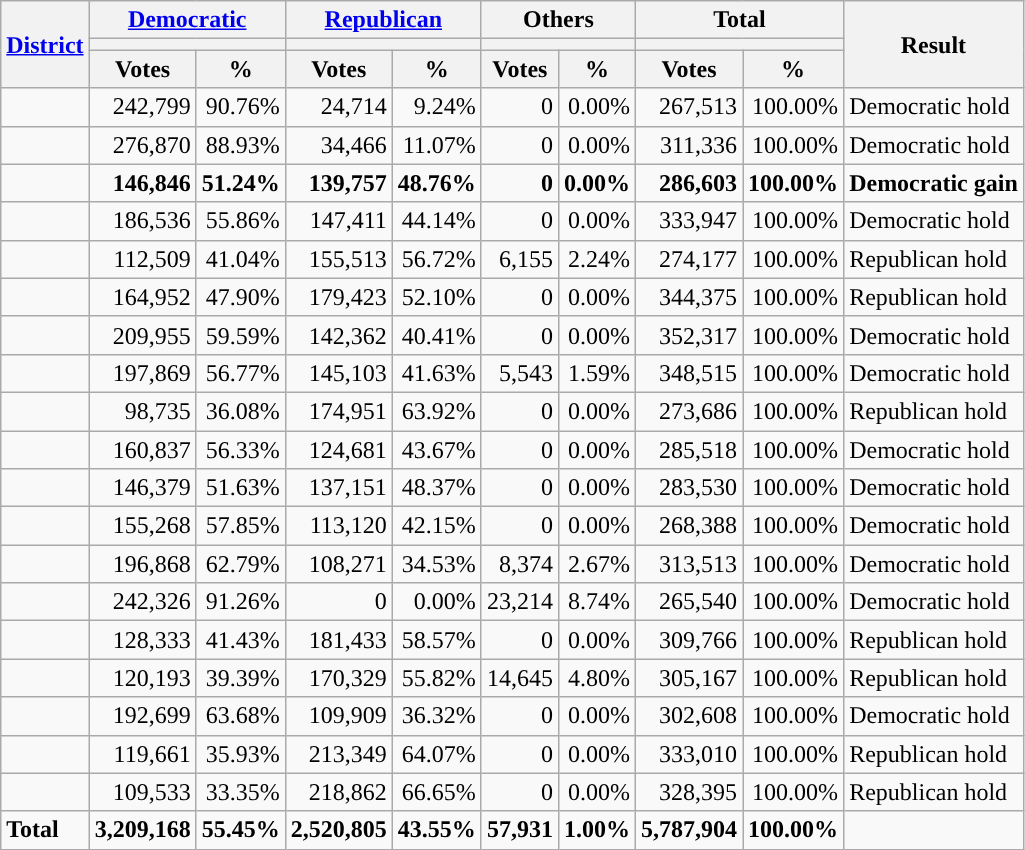<table class="wikitable plainrowheaders sortable" style="text-align:right">
<tr>
<th scope=col rowspan=3><a href='#'>District</a></th>
<th scope=col colspan=2><a href='#'>Democratic</a></th>
<th scope=col colspan=2><a href='#'>Republican</a></th>
<th scope=col colspan=2>Others</th>
<th scope=col colspan=2>Total</th>
<th scope=col rowspan=3>Result</th>
</tr>
<tr>
<th scope=col colspan=2 style="background:"></th>
<th scope=col colspan=2 style="background:"></th>
<th scope=col colspan=2></th>
<th scope=col colspan=2></th>
</tr>
<tr>
<th scope=col data-sort-type="number">Votes</th>
<th scope=col data-sort-type="number">%</th>
<th scope=col data-sort-type="number">Votes</th>
<th scope=col data-sort-type="number">%</th>
<th scope=col data-sort-type="number">Votes</th>
<th scope=col data-sort-type="number">%</th>
<th scope=col data-sort-type="number">Votes</th>
<th scope=col data-sort-type="number">%</th>
</tr>
<tr>
<td align=left></td>
<td>242,799</td>
<td>90.76%</td>
<td>24,714</td>
<td>9.24%</td>
<td>0</td>
<td>0.00%</td>
<td>267,513</td>
<td>100.00%</td>
<td align=left>Democratic hold</td>
</tr>
<tr>
<td align=left></td>
<td>276,870</td>
<td>88.93%</td>
<td>34,466</td>
<td>11.07%</td>
<td>0</td>
<td>0.00%</td>
<td>311,336</td>
<td>100.00%</td>
<td align=left>Democratic hold</td>
</tr>
<tr>
<td align=left><strong></strong></td>
<td><strong>146,846</strong></td>
<td><strong>51.24%</strong></td>
<td><strong>139,757</strong></td>
<td><strong>48.76%</strong></td>
<td><strong>0</strong></td>
<td><strong>0.00%</strong></td>
<td><strong>286,603</strong></td>
<td><strong>100.00%</strong></td>
<td align=left><strong>Democratic gain</strong></td>
</tr>
<tr>
<td align=left></td>
<td>186,536</td>
<td>55.86%</td>
<td>147,411</td>
<td>44.14%</td>
<td>0</td>
<td>0.00%</td>
<td>333,947</td>
<td>100.00%</td>
<td align=left>Democratic hold</td>
</tr>
<tr>
<td align=left></td>
<td>112,509</td>
<td>41.04%</td>
<td>155,513</td>
<td>56.72%</td>
<td>6,155</td>
<td>2.24%</td>
<td>274,177</td>
<td>100.00%</td>
<td align=left>Republican hold</td>
</tr>
<tr>
<td align=left></td>
<td>164,952</td>
<td>47.90%</td>
<td>179,423</td>
<td>52.10%</td>
<td>0</td>
<td>0.00%</td>
<td>344,375</td>
<td>100.00%</td>
<td align=left>Republican hold</td>
</tr>
<tr>
<td align=left></td>
<td>209,955</td>
<td>59.59%</td>
<td>142,362</td>
<td>40.41%</td>
<td>0</td>
<td>0.00%</td>
<td>352,317</td>
<td>100.00%</td>
<td align=left>Democratic hold</td>
</tr>
<tr>
<td align=left></td>
<td>197,869</td>
<td>56.77%</td>
<td>145,103</td>
<td>41.63%</td>
<td>5,543</td>
<td>1.59%</td>
<td>348,515</td>
<td>100.00%</td>
<td align=left>Democratic hold</td>
</tr>
<tr>
<td align=left></td>
<td>98,735</td>
<td>36.08%</td>
<td>174,951</td>
<td>63.92%</td>
<td>0</td>
<td>0.00%</td>
<td>273,686</td>
<td>100.00%</td>
<td align=left>Republican hold</td>
</tr>
<tr>
<td align=left></td>
<td>160,837</td>
<td>56.33%</td>
<td>124,681</td>
<td>43.67%</td>
<td>0</td>
<td>0.00%</td>
<td>285,518</td>
<td>100.00%</td>
<td align=left>Democratic hold</td>
</tr>
<tr>
<td align=left></td>
<td>146,379</td>
<td>51.63%</td>
<td>137,151</td>
<td>48.37%</td>
<td>0</td>
<td>0.00%</td>
<td>283,530</td>
<td>100.00%</td>
<td align=left>Democratic hold</td>
</tr>
<tr>
<td align=left></td>
<td>155,268</td>
<td>57.85%</td>
<td>113,120</td>
<td>42.15%</td>
<td>0</td>
<td>0.00%</td>
<td>268,388</td>
<td>100.00%</td>
<td align=left>Democratic hold</td>
</tr>
<tr>
<td align=left></td>
<td>196,868</td>
<td>62.79%</td>
<td>108,271</td>
<td>34.53%</td>
<td>8,374</td>
<td>2.67%</td>
<td>313,513</td>
<td>100.00%</td>
<td align=left>Democratic hold</td>
</tr>
<tr>
<td align=left></td>
<td>242,326</td>
<td>91.26%</td>
<td>0</td>
<td>0.00%</td>
<td>23,214</td>
<td>8.74%</td>
<td>265,540</td>
<td>100.00%</td>
<td align=left>Democratic hold</td>
</tr>
<tr>
<td align=left></td>
<td>128,333</td>
<td>41.43%</td>
<td>181,433</td>
<td>58.57%</td>
<td>0</td>
<td>0.00%</td>
<td>309,766</td>
<td>100.00%</td>
<td align=left>Republican hold</td>
</tr>
<tr>
<td align=left></td>
<td>120,193</td>
<td>39.39%</td>
<td>170,329</td>
<td>55.82%</td>
<td>14,645</td>
<td>4.80%</td>
<td>305,167</td>
<td>100.00%</td>
<td align=left>Republican hold</td>
</tr>
<tr>
<td align=left></td>
<td>192,699</td>
<td>63.68%</td>
<td>109,909</td>
<td>36.32%</td>
<td>0</td>
<td>0.00%</td>
<td>302,608</td>
<td>100.00%</td>
<td align=left>Democratic hold</td>
</tr>
<tr>
<td align=left></td>
<td>119,661</td>
<td>35.93%</td>
<td>213,349</td>
<td>64.07%</td>
<td>0</td>
<td>0.00%</td>
<td>333,010</td>
<td>100.00%</td>
<td align=left>Republican hold</td>
</tr>
<tr>
<td align=left></td>
<td>109,533</td>
<td>33.35%</td>
<td>218,862</td>
<td>66.65%</td>
<td>0</td>
<td>0.00%</td>
<td>328,395</td>
<td>100.00%</td>
<td align=left>Republican hold</td>
</tr>
<tr class="sortbottom" style="font-weight:bold">
<td align=left>Total</td>
<td>3,209,168</td>
<td>55.45%</td>
<td>2,520,805</td>
<td>43.55%</td>
<td>57,931</td>
<td>1.00%</td>
<td>5,787,904</td>
<td>100.00%</td>
<td></td>
</tr>
</table>
